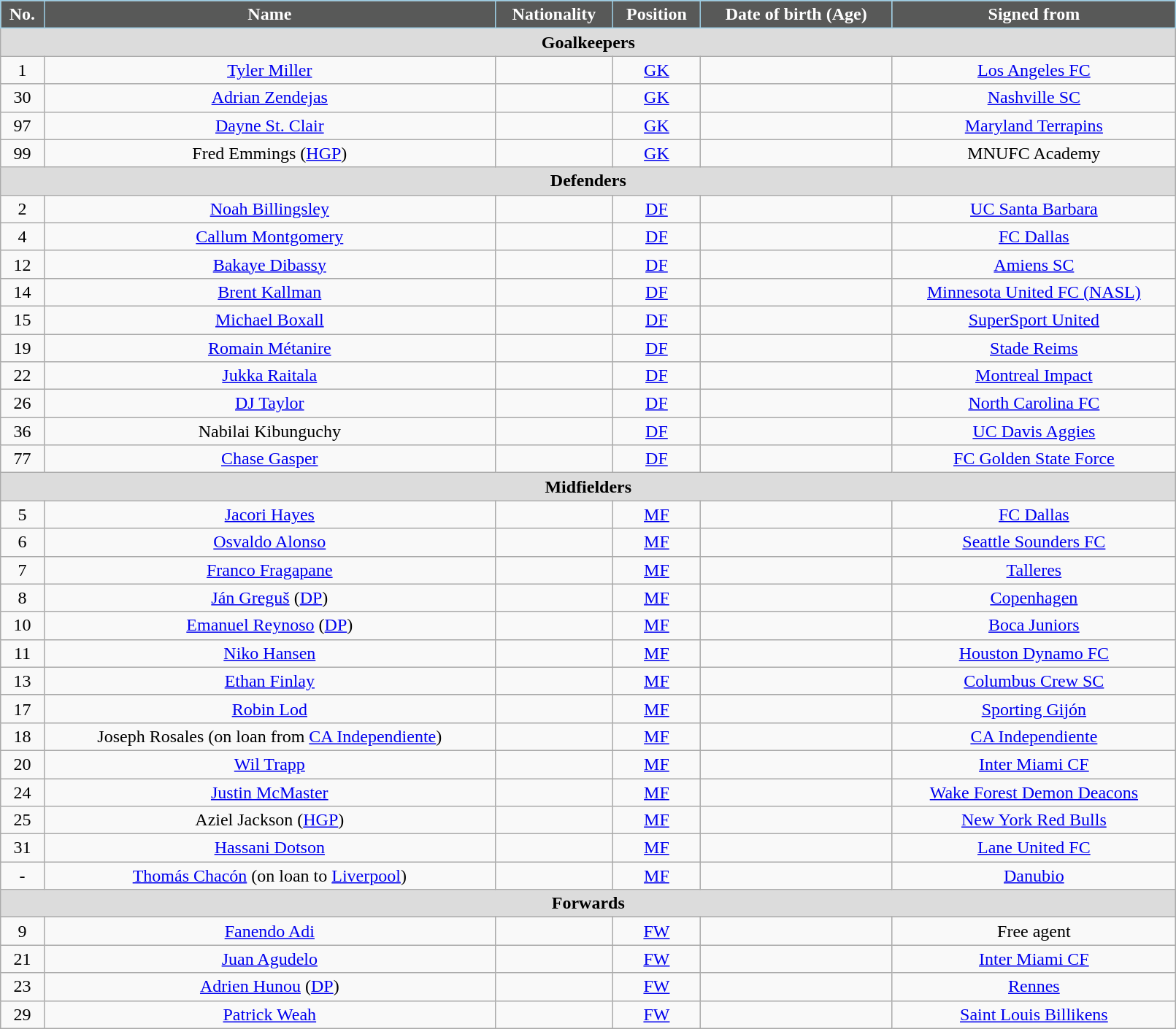<table class="wikitable" style="text-align:center;width:85%">
<tr>
<th style="background:#585958;color:#FFFFFF;border:1px solid #9BCDE4">No.</th>
<th style="background:#585958;color:#FFFFFF;border:1px solid #9BCDE4">Name</th>
<th style="background:#585958;color:#FFFFFF;border:1px solid #9BCDE4">Nationality</th>
<th style="background:#585958;color:#FFFFFF;border:1px solid #9BCDE4">Position</th>
<th style="background:#585958;color:#FFFFFF;border:1px solid #9BCDE4">Date of birth (Age)</th>
<th style="background:#585958;color:#FFFFFF;border:1px solid #9BCDE4">Signed from</th>
</tr>
<tr>
<th colspan="11" style="background:#dcdcdc">Goalkeepers</th>
</tr>
<tr>
<td>1</td>
<td><a href='#'>Tyler Miller</a></td>
<td></td>
<td><a href='#'>GK</a></td>
<td></td>
<td> <a href='#'>Los Angeles FC</a></td>
</tr>
<tr>
<td>30</td>
<td><a href='#'>Adrian Zendejas</a></td>
<td></td>
<td><a href='#'>GK</a></td>
<td></td>
<td> <a href='#'>Nashville SC</a></td>
</tr>
<tr>
<td>97</td>
<td><a href='#'>Dayne St. Clair</a></td>
<td></td>
<td><a href='#'>GK</a></td>
<td></td>
<td> <a href='#'>Maryland Terrapins</a></td>
</tr>
<tr>
<td>99</td>
<td>Fred Emmings (<a href='#'>HGP</a>)</td>
<td></td>
<td><a href='#'>GK</a></td>
<td></td>
<td> MNUFC Academy</td>
</tr>
<tr>
<th colspan="12" style="background:#dcdcdc">Defenders</th>
</tr>
<tr>
<td>2</td>
<td><a href='#'>Noah Billingsley</a></td>
<td></td>
<td><a href='#'>DF</a></td>
<td></td>
<td> <a href='#'>UC Santa Barbara</a></td>
</tr>
<tr>
<td>4</td>
<td><a href='#'>Callum Montgomery</a></td>
<td></td>
<td><a href='#'>DF</a></td>
<td></td>
<td> <a href='#'>FC Dallas</a></td>
</tr>
<tr>
<td>12</td>
<td><a href='#'>Bakaye Dibassy</a></td>
<td></td>
<td><a href='#'>DF</a></td>
<td></td>
<td> <a href='#'>Amiens SC</a></td>
</tr>
<tr>
<td>14</td>
<td><a href='#'>Brent Kallman</a></td>
<td></td>
<td><a href='#'>DF</a></td>
<td></td>
<td> <a href='#'>Minnesota United FC (NASL)</a></td>
</tr>
<tr>
<td>15</td>
<td><a href='#'>Michael Boxall</a></td>
<td></td>
<td><a href='#'>DF</a></td>
<td></td>
<td> <a href='#'>SuperSport United</a></td>
</tr>
<tr>
<td>19</td>
<td><a href='#'>Romain Métanire</a></td>
<td></td>
<td><a href='#'>DF</a></td>
<td></td>
<td> <a href='#'>Stade Reims</a></td>
</tr>
<tr>
<td>22</td>
<td><a href='#'>Jukka Raitala</a></td>
<td></td>
<td><a href='#'>DF</a></td>
<td></td>
<td> <a href='#'>Montreal Impact</a></td>
</tr>
<tr>
<td>26</td>
<td><a href='#'>DJ Taylor</a></td>
<td></td>
<td><a href='#'>DF</a></td>
<td></td>
<td> <a href='#'>North Carolina FC</a></td>
</tr>
<tr>
<td>36</td>
<td>Nabilai Kibunguchy</td>
<td></td>
<td><a href='#'>DF</a></td>
<td></td>
<td> <a href='#'>UC Davis Aggies</a></td>
</tr>
<tr>
<td>77</td>
<td><a href='#'>Chase Gasper</a></td>
<td></td>
<td><a href='#'>DF</a></td>
<td></td>
<td> <a href='#'>FC Golden State Force</a></td>
</tr>
<tr>
<th colspan="11" style="background:#dcdcdc">Midfielders</th>
</tr>
<tr>
<td>5</td>
<td><a href='#'>Jacori Hayes</a></td>
<td></td>
<td><a href='#'>MF</a></td>
<td></td>
<td> <a href='#'>FC Dallas</a></td>
</tr>
<tr>
<td>6</td>
<td><a href='#'>Osvaldo Alonso</a></td>
<td></td>
<td><a href='#'>MF</a></td>
<td></td>
<td> <a href='#'>Seattle Sounders FC</a></td>
</tr>
<tr>
<td>7</td>
<td><a href='#'>Franco Fragapane</a></td>
<td></td>
<td><a href='#'>MF</a></td>
<td></td>
<td> <a href='#'>Talleres</a></td>
</tr>
<tr>
<td>8</td>
<td><a href='#'>Ján Greguš</a> (<a href='#'>DP</a>)</td>
<td></td>
<td><a href='#'>MF</a></td>
<td></td>
<td> <a href='#'>Copenhagen</a></td>
</tr>
<tr>
<td>10</td>
<td><a href='#'>Emanuel Reynoso</a> (<a href='#'>DP</a>)</td>
<td></td>
<td><a href='#'>MF</a></td>
<td></td>
<td> <a href='#'>Boca Juniors</a></td>
</tr>
<tr>
<td>11</td>
<td><a href='#'>Niko Hansen</a></td>
<td></td>
<td><a href='#'>MF</a></td>
<td></td>
<td> <a href='#'>Houston Dynamo FC</a></td>
</tr>
<tr>
<td>13</td>
<td><a href='#'>Ethan Finlay</a></td>
<td></td>
<td><a href='#'>MF</a></td>
<td></td>
<td> <a href='#'>Columbus Crew SC</a></td>
</tr>
<tr>
<td>17</td>
<td><a href='#'>Robin Lod</a></td>
<td></td>
<td><a href='#'>MF</a></td>
<td></td>
<td> <a href='#'>Sporting Gijón</a></td>
</tr>
<tr>
<td>18</td>
<td>Joseph Rosales (on loan from <a href='#'>CA Independiente</a>)</td>
<td></td>
<td><a href='#'>MF</a></td>
<td></td>
<td> <a href='#'>CA Independiente</a></td>
</tr>
<tr>
<td>20</td>
<td><a href='#'>Wil Trapp</a></td>
<td></td>
<td><a href='#'>MF</a></td>
<td></td>
<td> <a href='#'>Inter Miami CF</a></td>
</tr>
<tr>
<td>24</td>
<td><a href='#'>Justin McMaster</a></td>
<td></td>
<td><a href='#'>MF</a></td>
<td></td>
<td> <a href='#'>Wake Forest Demon Deacons</a></td>
</tr>
<tr>
<td>25</td>
<td>Aziel Jackson (<a href='#'>HGP</a>)</td>
<td></td>
<td><a href='#'>MF</a></td>
<td></td>
<td> <a href='#'>New York Red Bulls</a></td>
</tr>
<tr>
<td>31</td>
<td><a href='#'>Hassani Dotson</a></td>
<td></td>
<td><a href='#'>MF</a></td>
<td></td>
<td> <a href='#'>Lane United FC</a></td>
</tr>
<tr>
<td>-</td>
<td><a href='#'>Thomás Chacón</a> (on loan to <a href='#'>Liverpool</a>)</td>
<td></td>
<td><a href='#'>MF</a></td>
<td></td>
<td> <a href='#'>Danubio</a></td>
</tr>
<tr>
<th colspan="11" style="background:#dcdcdc">Forwards</th>
</tr>
<tr>
<td>9</td>
<td><a href='#'>Fanendo Adi</a></td>
<td></td>
<td><a href='#'>FW</a></td>
<td></td>
<td>Free agent</td>
</tr>
<tr>
<td>21</td>
<td><a href='#'>Juan Agudelo</a></td>
<td></td>
<td><a href='#'>FW</a></td>
<td></td>
<td> <a href='#'>Inter Miami CF</a></td>
</tr>
<tr>
<td>23</td>
<td><a href='#'>Adrien Hunou</a> (<a href='#'>DP</a>)</td>
<td></td>
<td><a href='#'>FW</a></td>
<td></td>
<td> <a href='#'>Rennes</a></td>
</tr>
<tr>
<td>29</td>
<td><a href='#'>Patrick Weah</a></td>
<td></td>
<td><a href='#'>FW</a></td>
<td></td>
<td> <a href='#'>Saint Louis Billikens</a></td>
</tr>
</table>
